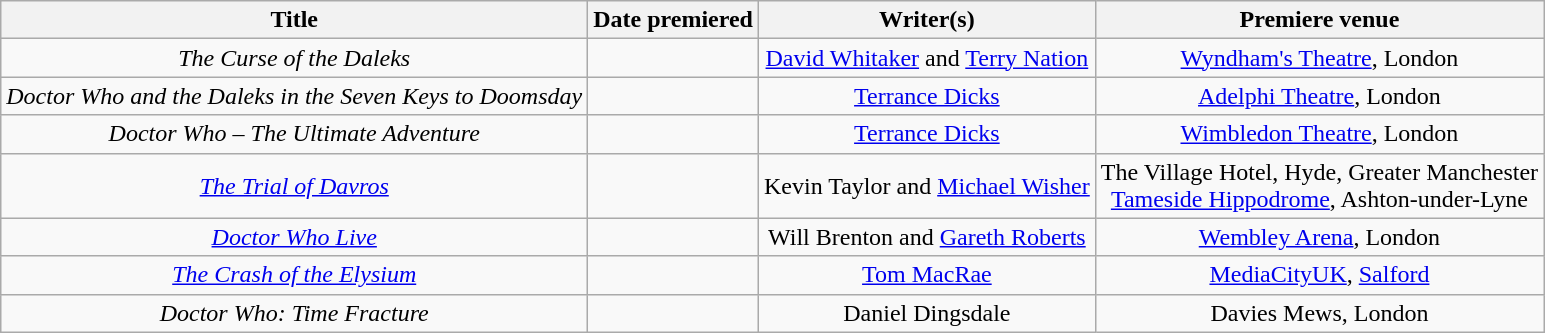<table class="wikitable plainrowheaders" style="text-align:center;">
<tr>
<th>Title</th>
<th>Date premiered</th>
<th>Writer(s)</th>
<th>Premiere venue</th>
</tr>
<tr>
<td><em>The Curse of the Daleks</em></td>
<td></td>
<td><a href='#'>David Whitaker</a> and <a href='#'>Terry Nation</a></td>
<td><a href='#'>Wyndham's Theatre</a>, London</td>
</tr>
<tr>
<td><em>Doctor Who and the Daleks in the Seven Keys to Doomsday</em></td>
<td></td>
<td><a href='#'>Terrance Dicks</a></td>
<td><a href='#'>Adelphi Theatre</a>, London</td>
</tr>
<tr>
<td><em>Doctor Who – The Ultimate Adventure</em></td>
<td></td>
<td><a href='#'>Terrance Dicks</a></td>
<td><a href='#'>Wimbledon Theatre</a>, London</td>
</tr>
<tr>
<td><em><a href='#'>The Trial of Davros</a></em></td>
<td> <br> </td>
<td>Kevin Taylor and <a href='#'>Michael Wisher</a></td>
<td>The Village Hotel, Hyde, Greater Manchester <br> <a href='#'>Tameside Hippodrome</a>, Ashton-under-Lyne </td>
</tr>
<tr>
<td><em><a href='#'>Doctor Who Live</a></em></td>
<td></td>
<td>Will Brenton and <a href='#'>Gareth Roberts</a></td>
<td><a href='#'>Wembley Arena</a>, London</td>
</tr>
<tr>
<td><em><a href='#'>The Crash of the Elysium</a></em></td>
<td></td>
<td><a href='#'>Tom MacRae</a></td>
<td><a href='#'>MediaCityUK</a>, <a href='#'>Salford</a></td>
</tr>
<tr>
<td><em>Doctor Who: Time Fracture</em></td>
<td></td>
<td>Daniel Dingsdale</td>
<td>Davies Mews, London</td>
</tr>
</table>
